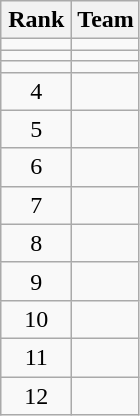<table class="wikitable">
<tr>
<th style="width: 40px;">Rank</th>
<th>Team</th>
</tr>
<tr>
<td style="text-align: center;"></td>
<td></td>
</tr>
<tr>
<td style="text-align: center;"></td>
<td></td>
</tr>
<tr>
<td style="text-align: center;"></td>
<td></td>
</tr>
<tr>
<td style="text-align: center;">4</td>
<td></td>
</tr>
<tr>
<td style="text-align: center;">5</td>
<td></td>
</tr>
<tr>
<td style="text-align: center;">6</td>
<td></td>
</tr>
<tr>
<td style="text-align: center;">7</td>
<td></td>
</tr>
<tr>
<td style="text-align: center;">8</td>
<td></td>
</tr>
<tr>
<td style="text-align: center;">9</td>
<td></td>
</tr>
<tr>
<td style="text-align: center;">10</td>
<td></td>
</tr>
<tr>
<td style="text-align: center;">11</td>
<td></td>
</tr>
<tr>
<td style="text-align: center;">12</td>
<td></td>
</tr>
</table>
